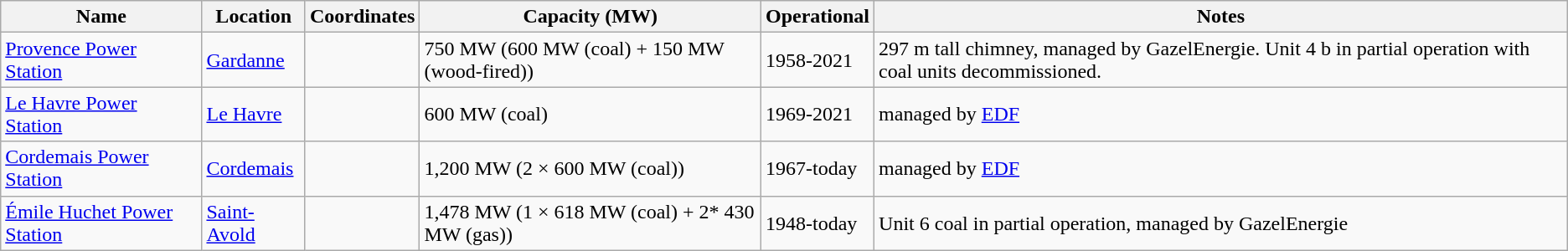<table class="wikitable sortable">
<tr>
<th>Name</th>
<th>Location</th>
<th>Coordinates</th>
<th>Capacity (MW)</th>
<th>Operational</th>
<th>Notes</th>
</tr>
<tr>
<td><a href='#'>Provence Power Station</a></td>
<td><a href='#'>Gardanne</a></td>
<td></td>
<td>750 MW (600 MW (coal) + 150 MW (wood-fired))</td>
<td>1958-2021</td>
<td>297 m tall chimney, managed by GazelEnergie. Unit 4 b in partial operation with coal units decommissioned.</td>
</tr>
<tr>
<td><a href='#'>Le Havre Power Station</a></td>
<td><a href='#'>Le Havre</a></td>
<td></td>
<td>600 MW (coal)</td>
<td>1969-2021</td>
<td>managed by <a href='#'>EDF</a></td>
</tr>
<tr>
<td><a href='#'>Cordemais Power Station</a></td>
<td><a href='#'>Cordemais</a></td>
<td></td>
<td>1,200 MW (2 × 600 MW (coal))</td>
<td>1967-today</td>
<td>managed by <a href='#'>EDF</a></td>
</tr>
<tr>
<td><a href='#'>Émile Huchet Power Station</a></td>
<td><a href='#'>Saint-Avold</a></td>
<td></td>
<td>1,478 MW (1 × 618 MW (coal) + 2* 430 MW (gas))</td>
<td>1948-today</td>
<td>Unit 6 coal in partial operation, managed by GazelEnergie</td>
</tr>
</table>
